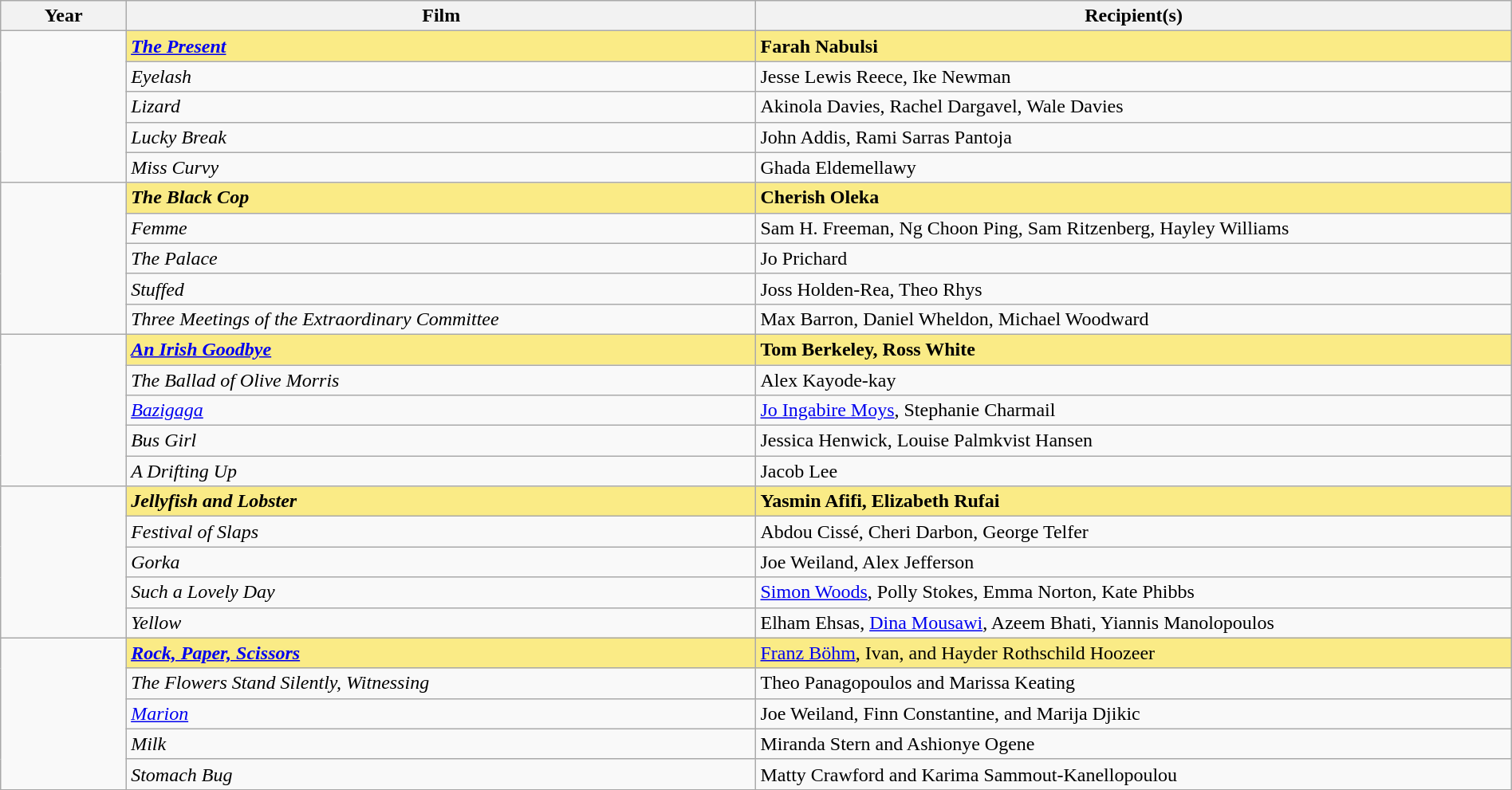<table class="wikitable" style="width:100%;" cellpadding="5">
<tr>
<th style="width:5%;">Year</th>
<th style="width:25%;">Film</th>
<th style="width:30%;">Recipient(s)</th>
</tr>
<tr>
<td rowspan="5"></td>
<td style="background:#FAEB86"><strong><em><a href='#'>The Present</a></em></strong></td>
<td style="background:#FAEB86"><strong>Farah Nabulsi</strong></td>
</tr>
<tr>
<td><em>Eyelash</em></td>
<td>Jesse Lewis Reece, Ike Newman</td>
</tr>
<tr>
<td><em>Lizard</em></td>
<td>Akinola Davies, Rachel Dargavel, Wale Davies</td>
</tr>
<tr>
<td><em>Lucky Break</em></td>
<td>John Addis, Rami Sarras Pantoja</td>
</tr>
<tr>
<td><em>Miss Curvy</em></td>
<td>Ghada Eldemellawy</td>
</tr>
<tr>
<td rowspan="5"></td>
<td style="background:#FAEB86"><strong><em>The Black Cop</em></strong></td>
<td style="background:#FAEB86"><strong>Cherish Oleka</strong></td>
</tr>
<tr>
<td><em>Femme</em></td>
<td>Sam H. Freeman, Ng Choon Ping, Sam Ritzenberg, Hayley Williams</td>
</tr>
<tr>
<td><em>The Palace</em></td>
<td>Jo Prichard</td>
</tr>
<tr>
<td><em>Stuffed</em></td>
<td>Joss Holden-Rea, Theo Rhys</td>
</tr>
<tr>
<td><em>Three Meetings of the Extraordinary Committee</em></td>
<td>Max Barron, Daniel Wheldon, Michael Woodward</td>
</tr>
<tr>
<td rowspan="5"></td>
<td style="background:#FAEB86"><strong><em><a href='#'>An Irish Goodbye</a></em></strong></td>
<td style="background:#FAEB86"><strong>Tom Berkeley, Ross White</strong></td>
</tr>
<tr>
<td><em>The Ballad of Olive Morris</em></td>
<td>Alex Kayode-kay</td>
</tr>
<tr>
<td><em><a href='#'>Bazigaga</a></em></td>
<td><a href='#'>Jo Ingabire Moys</a>, Stephanie Charmail</td>
</tr>
<tr>
<td><em>Bus Girl</em></td>
<td>Jessica Henwick, Louise Palmkvist Hansen</td>
</tr>
<tr>
<td><em>A Drifting Up</em></td>
<td>Jacob Lee</td>
</tr>
<tr>
<td rowspan="5"></td>
<td style="background:#FAEB86"><strong><em>Jellyfish and Lobster</em></strong></td>
<td style="background:#FAEB86"><strong>Yasmin Afifi, Elizabeth Rufai</strong></td>
</tr>
<tr>
<td><em>Festival of Slaps</em></td>
<td>Abdou Cissé, Cheri Darbon, George Telfer</td>
</tr>
<tr>
<td><em>Gorka</em></td>
<td>Joe Weiland, Alex Jefferson</td>
</tr>
<tr>
<td><em>Such a Lovely Day</em></td>
<td><a href='#'>Simon Woods</a>, Polly Stokes, Emma Norton, Kate Phibbs</td>
</tr>
<tr>
<td><em>Yellow</em></td>
<td>Elham Ehsas, <a href='#'>Dina Mousawi</a>, Azeem Bhati, Yiannis Manolopoulos</td>
</tr>
<tr>
<td rowspan="5"></td>
<td style="background:#FAEB86"><strong><em><a href='#'>Rock, Paper, Scissors</a></em></strong></td>
<td style="background:#FAEB86"><a href='#'>Franz Böhm</a>, Ivan, and Hayder Rothschild Hoozeer</td>
</tr>
<tr>
<td><em>The Flowers Stand Silently, Witnessing</em></td>
<td>Theo Panagopoulos and Marissa Keating</td>
</tr>
<tr>
<td><em><a href='#'>Marion</a></em></td>
<td>Joe Weiland, Finn Constantine, and Marija Djikic</td>
</tr>
<tr>
<td><em>Milk</em></td>
<td>Miranda Stern and Ashionye Ogene</td>
</tr>
<tr>
<td><em>Stomach Bug</em></td>
<td>Matty Crawford and Karima Sammout-Kanellopoulou</td>
</tr>
<tr>
</tr>
</table>
